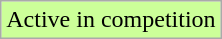<table class="wikitable">
<tr bgcolor="#CCFF99">
<td>Active in competition</td>
</tr>
</table>
